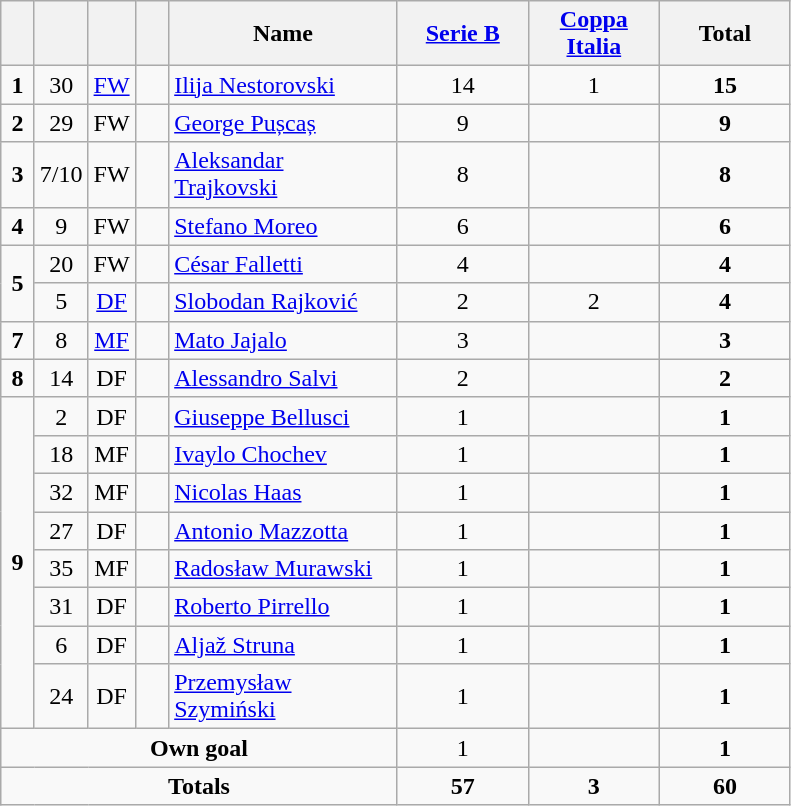<table class="wikitable" style="text-align:center">
<tr>
<th width=15></th>
<th width=15></th>
<th width=15></th>
<th width=15></th>
<th width=145>Name</th>
<th width=80><strong><a href='#'>Serie B</a></strong></th>
<th width=80><strong><a href='#'>Coppa Italia</a></strong></th>
<th width=80>Total</th>
</tr>
<tr>
<td><strong>1</strong></td>
<td>30</td>
<td><a href='#'>FW</a></td>
<td></td>
<td align=left><a href='#'>Ilija Nestorovski</a></td>
<td>14</td>
<td>1</td>
<td><strong>15</strong></td>
</tr>
<tr>
<td><strong>2</strong></td>
<td>29</td>
<td>FW</td>
<td></td>
<td align=left><a href='#'>George Pușcaș</a></td>
<td>9</td>
<td></td>
<td><strong>9</strong></td>
</tr>
<tr>
<td><strong>3</strong></td>
<td>7/10</td>
<td>FW</td>
<td></td>
<td align=left><a href='#'>Aleksandar Trajkovski</a></td>
<td>8</td>
<td></td>
<td><strong>8</strong></td>
</tr>
<tr>
<td><strong>4</strong></td>
<td>9</td>
<td>FW</td>
<td></td>
<td align=left><a href='#'>Stefano Moreo</a></td>
<td>6</td>
<td></td>
<td><strong>6</strong></td>
</tr>
<tr>
<td rowspan=2><strong>5</strong></td>
<td>20</td>
<td>FW</td>
<td></td>
<td align=left><a href='#'>César Falletti</a></td>
<td>4</td>
<td></td>
<td><strong>4</strong></td>
</tr>
<tr>
<td>5</td>
<td><a href='#'>DF</a></td>
<td></td>
<td align=left><a href='#'>Slobodan Rajković</a></td>
<td>2</td>
<td>2</td>
<td><strong>4</strong></td>
</tr>
<tr>
<td><strong>7</strong></td>
<td>8</td>
<td><a href='#'>MF</a></td>
<td></td>
<td align=left><a href='#'>Mato Jajalo</a></td>
<td>3</td>
<td></td>
<td><strong>3</strong></td>
</tr>
<tr>
<td><strong>8</strong></td>
<td>14</td>
<td>DF</td>
<td></td>
<td align=left><a href='#'>Alessandro Salvi</a></td>
<td>2</td>
<td></td>
<td><strong>2</strong></td>
</tr>
<tr>
<td rowspan=8><strong>9</strong></td>
<td>2</td>
<td>DF</td>
<td></td>
<td align=left><a href='#'>Giuseppe Bellusci</a></td>
<td>1</td>
<td></td>
<td><strong>1</strong></td>
</tr>
<tr>
<td>18</td>
<td>MF</td>
<td></td>
<td align=left><a href='#'>Ivaylo Chochev</a></td>
<td>1</td>
<td></td>
<td><strong>1</strong></td>
</tr>
<tr>
<td>32</td>
<td>MF</td>
<td></td>
<td align=left><a href='#'>Nicolas Haas</a></td>
<td>1</td>
<td></td>
<td><strong>1</strong></td>
</tr>
<tr>
<td>27</td>
<td>DF</td>
<td></td>
<td align=left><a href='#'>Antonio Mazzotta</a></td>
<td>1</td>
<td></td>
<td><strong>1</strong></td>
</tr>
<tr>
<td>35</td>
<td>MF</td>
<td></td>
<td align=left><a href='#'>Radosław Murawski</a></td>
<td>1</td>
<td></td>
<td><strong>1</strong></td>
</tr>
<tr>
<td>31</td>
<td>DF</td>
<td></td>
<td align=left><a href='#'>Roberto Pirrello</a></td>
<td>1</td>
<td></td>
<td><strong>1</strong></td>
</tr>
<tr>
<td>6</td>
<td>DF</td>
<td></td>
<td align=left><a href='#'>Aljaž Struna</a></td>
<td>1</td>
<td></td>
<td><strong>1</strong></td>
</tr>
<tr>
<td>24</td>
<td>DF</td>
<td></td>
<td align=left><a href='#'>Przemysław Szymiński</a></td>
<td>1</td>
<td></td>
<td><strong>1</strong></td>
</tr>
<tr>
<td colspan=5><strong>Own goal</strong></td>
<td>1</td>
<td></td>
<td><strong>1</strong></td>
</tr>
<tr>
<td colspan=5><strong>Totals</strong></td>
<td><strong>57</strong></td>
<td><strong>3</strong></td>
<td><strong>60</strong></td>
</tr>
</table>
